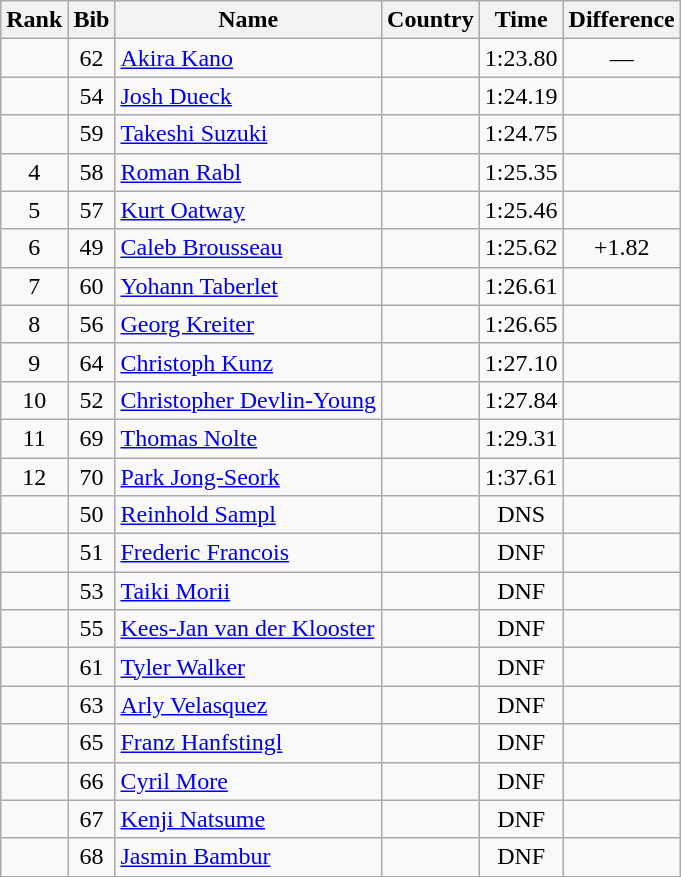<table class="wikitable sortable" style="text-align:center">
<tr>
<th>Rank</th>
<th>Bib</th>
<th>Name</th>
<th>Country</th>
<th>Time</th>
<th>Difference</th>
</tr>
<tr>
<td></td>
<td>62</td>
<td align="left"><a href='#'>Akira Kano</a></td>
<td align="left"></td>
<td>1:23.80</td>
<td>—</td>
</tr>
<tr>
<td></td>
<td>54</td>
<td align="left"><a href='#'>Josh Dueck</a></td>
<td align="left"></td>
<td>1:24.19</td>
<td></td>
</tr>
<tr>
<td></td>
<td>59</td>
<td align="left"><a href='#'>Takeshi Suzuki</a></td>
<td align="left"></td>
<td>1:24.75</td>
<td></td>
</tr>
<tr>
<td>4</td>
<td>58</td>
<td align="left"><a href='#'>Roman Rabl</a></td>
<td align="left"></td>
<td>1:25.35</td>
<td></td>
</tr>
<tr>
<td>5</td>
<td>57</td>
<td align="left"><a href='#'>Kurt Oatway</a></td>
<td align="left"></td>
<td>1:25.46</td>
<td></td>
</tr>
<tr>
<td>6</td>
<td>49</td>
<td align="left"><a href='#'>Caleb Brousseau</a></td>
<td align="left"></td>
<td>1:25.62</td>
<td>+1.82</td>
</tr>
<tr>
<td>7</td>
<td>60</td>
<td align="left"><a href='#'>Yohann Taberlet</a></td>
<td align="left"></td>
<td>1:26.61</td>
<td></td>
</tr>
<tr>
<td>8</td>
<td>56</td>
<td align="left"><a href='#'>Georg Kreiter</a></td>
<td align="left"></td>
<td>1:26.65</td>
<td></td>
</tr>
<tr>
<td>9</td>
<td>64</td>
<td align="left"><a href='#'>Christoph Kunz</a></td>
<td align="left"></td>
<td>1:27.10</td>
<td></td>
</tr>
<tr>
<td>10</td>
<td>52</td>
<td align="left"><a href='#'>Christopher Devlin-Young</a></td>
<td align="left"></td>
<td>1:27.84</td>
<td></td>
</tr>
<tr>
<td>11</td>
<td>69</td>
<td align="left"><a href='#'>Thomas Nolte</a></td>
<td align="left"></td>
<td>1:29.31</td>
<td></td>
</tr>
<tr>
<td>12</td>
<td>70</td>
<td align="left"><a href='#'>Park Jong-Seork</a></td>
<td align="left"></td>
<td>1:37.61</td>
<td></td>
</tr>
<tr>
<td></td>
<td>50</td>
<td align="left"><a href='#'>Reinhold Sampl</a></td>
<td align="left"></td>
<td>DNS</td>
<td></td>
</tr>
<tr>
<td></td>
<td>51</td>
<td align="left"><a href='#'>Frederic Francois</a></td>
<td align="left"></td>
<td>DNF</td>
<td></td>
</tr>
<tr>
<td></td>
<td>53</td>
<td align="left"><a href='#'>Taiki Morii</a></td>
<td align="left"></td>
<td>DNF</td>
<td></td>
</tr>
<tr>
<td></td>
<td>55</td>
<td align="left"><a href='#'>Kees-Jan van der Klooster</a></td>
<td align="left"></td>
<td>DNF</td>
<td></td>
</tr>
<tr>
<td></td>
<td>61</td>
<td align="left"><a href='#'>Tyler Walker</a></td>
<td align="left"></td>
<td>DNF</td>
<td></td>
</tr>
<tr>
<td></td>
<td>63</td>
<td align="left"><a href='#'>Arly Velasquez</a></td>
<td align="left"></td>
<td>DNF</td>
<td></td>
</tr>
<tr>
<td></td>
<td>65</td>
<td align="left"><a href='#'>Franz Hanfstingl</a></td>
<td align="left"></td>
<td>DNF</td>
<td></td>
</tr>
<tr>
<td></td>
<td>66</td>
<td align="left"><a href='#'>Cyril More</a></td>
<td align="left"></td>
<td>DNF</td>
<td></td>
</tr>
<tr>
<td></td>
<td>67</td>
<td align="left"><a href='#'>Kenji Natsume</a></td>
<td align="left"></td>
<td>DNF</td>
<td></td>
</tr>
<tr>
<td></td>
<td>68</td>
<td align="left"><a href='#'>Jasmin Bambur</a></td>
<td align="left"></td>
<td>DNF</td>
<td></td>
</tr>
</table>
